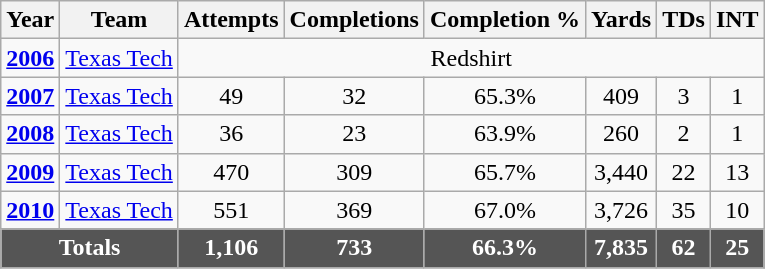<table class="wikitable" style="text-align:center;">
<tr>
<th>Year</th>
<th>Team</th>
<th>Attempts</th>
<th>Completions</th>
<th>Completion %</th>
<th>Yards</th>
<th>TDs</th>
<th>INT</th>
</tr>
<tr>
<td><strong><a href='#'>2006</a></strong></td>
<td><a href='#'>Texas Tech</a></td>
<td colspan=6 style="text-align:center;">Redshirt</td>
</tr>
<tr>
<td><strong><a href='#'>2007</a></strong></td>
<td><a href='#'>Texas Tech</a></td>
<td>49</td>
<td>32</td>
<td>65.3%</td>
<td>409</td>
<td>3</td>
<td>1</td>
</tr>
<tr>
<td><strong><a href='#'>2008</a></strong></td>
<td><a href='#'>Texas Tech</a></td>
<td>36</td>
<td>23</td>
<td>63.9%</td>
<td>260</td>
<td>2</td>
<td>1</td>
</tr>
<tr>
<td><strong><a href='#'>2009</a></strong></td>
<td><a href='#'>Texas Tech</a></td>
<td>470</td>
<td>309</td>
<td>65.7%</td>
<td>3,440</td>
<td>22</td>
<td>13</td>
</tr>
<tr>
<td><strong><a href='#'>2010</a></strong></td>
<td><a href='#'>Texas Tech</a></td>
<td>551</td>
<td>369</td>
<td>67.0%</td>
<td>3,726</td>
<td>35</td>
<td>10</td>
</tr>
<tr style="background:#555555;font-weight:bold;color:white;">
<td colspan=2>Totals</td>
<td>1,106</td>
<td>733</td>
<td>66.3%</td>
<td>7,835</td>
<td>62</td>
<td>25</td>
</tr>
<tr style="background:#555555;font-weight:bold;color:white;">
</tr>
</table>
